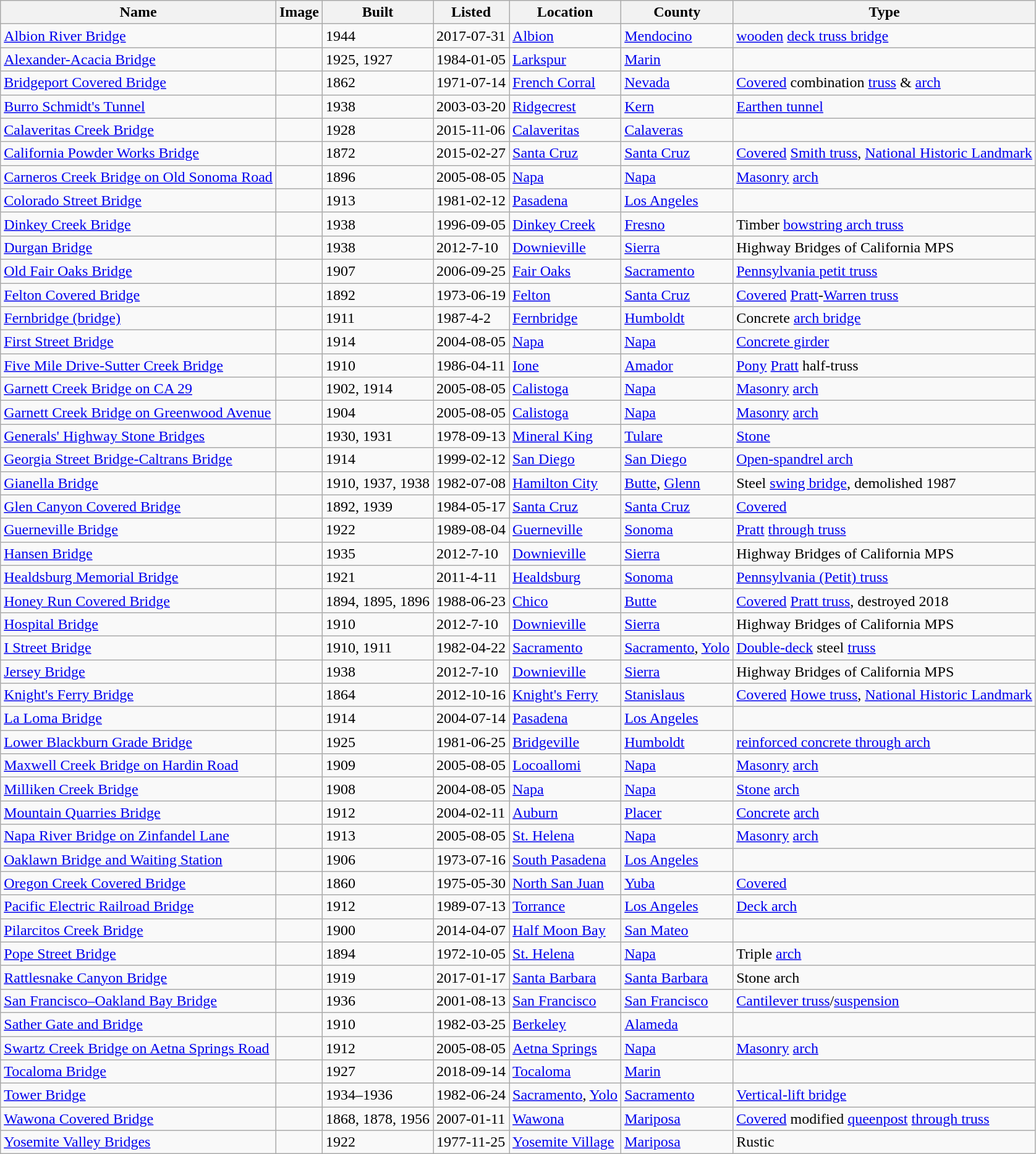<table class="wikitable sortable">
<tr>
<th>Name</th>
<th>Image</th>
<th>Built</th>
<th>Listed</th>
<th>Location</th>
<th>County</th>
<th>Type</th>
</tr>
<tr>
<td><a href='#'>Albion River Bridge</a></td>
<td></td>
<td>1944</td>
<td>2017-07-31</td>
<td><a href='#'>Albion</a><br><small></small></td>
<td><a href='#'>Mendocino</a></td>
<td><a href='#'>wooden</a> <a href='#'>deck truss bridge</a></td>
</tr>
<tr>
<td><a href='#'>Alexander-Acacia Bridge</a></td>
<td></td>
<td>1925, 1927</td>
<td>1984-01-05</td>
<td><a href='#'>Larkspur</a><br><small></small></td>
<td><a href='#'>Marin</a></td>
<td></td>
</tr>
<tr>
<td><a href='#'>Bridgeport Covered Bridge</a></td>
<td></td>
<td>1862</td>
<td>1971-07-14</td>
<td><a href='#'>French Corral</a></td>
<td><a href='#'>Nevada</a></td>
<td><a href='#'>Covered</a> combination <a href='#'>truss</a> & <a href='#'>arch</a></td>
</tr>
<tr>
<td><a href='#'>Burro Schmidt's Tunnel</a></td>
<td></td>
<td>1938</td>
<td>2003-03-20</td>
<td><a href='#'>Ridgecrest</a></td>
<td><a href='#'>Kern</a></td>
<td><a href='#'>Earthen tunnel</a></td>
</tr>
<tr>
<td><a href='#'>Calaveritas Creek Bridge</a></td>
<td></td>
<td>1928</td>
<td>2015-11-06</td>
<td><a href='#'>Calaveritas</a><br><small></small></td>
<td><a href='#'>Calaveras</a></td>
<td></td>
</tr>
<tr>
<td><a href='#'>California Powder Works Bridge</a></td>
<td></td>
<td>1872</td>
<td>2015-02-27</td>
<td><a href='#'>Santa Cruz</a><br><small></small></td>
<td><a href='#'>Santa Cruz</a></td>
<td><a href='#'>Covered</a> <a href='#'>Smith truss</a>, <a href='#'>National Historic Landmark</a></td>
</tr>
<tr>
<td><a href='#'>Carneros Creek Bridge on Old Sonoma Road</a></td>
<td></td>
<td>1896</td>
<td>2005-08-05</td>
<td><a href='#'>Napa</a><br><small></small></td>
<td><a href='#'>Napa</a></td>
<td><a href='#'>Masonry</a> <a href='#'>arch</a></td>
</tr>
<tr>
<td><a href='#'>Colorado Street Bridge</a></td>
<td></td>
<td>1913</td>
<td>1981-02-12</td>
<td><a href='#'>Pasadena</a><br><small></small></td>
<td><a href='#'>Los Angeles</a></td>
<td></td>
</tr>
<tr>
<td><a href='#'>Dinkey Creek Bridge</a></td>
<td></td>
<td>1938</td>
<td>1996-09-05</td>
<td><a href='#'>Dinkey Creek</a><br><small></small></td>
<td><a href='#'>Fresno</a></td>
<td>Timber <a href='#'>bowstring arch truss</a></td>
</tr>
<tr>
<td><a href='#'>Durgan Bridge</a></td>
<td></td>
<td>1938</td>
<td>2012-7-10</td>
<td><a href='#'>Downieville</a><br><small></small></td>
<td><a href='#'>Sierra</a></td>
<td>Highway Bridges of California MPS </td>
</tr>
<tr>
<td><a href='#'>Old Fair Oaks Bridge</a></td>
<td></td>
<td>1907</td>
<td>2006-09-25</td>
<td><a href='#'>Fair Oaks</a><br><small></small></td>
<td><a href='#'>Sacramento</a></td>
<td><a href='#'>Pennsylvania petit truss</a></td>
</tr>
<tr>
<td><a href='#'>Felton Covered Bridge</a></td>
<td></td>
<td>1892</td>
<td>1973-06-19</td>
<td><a href='#'>Felton</a><br><small></small></td>
<td><a href='#'>Santa Cruz</a></td>
<td><a href='#'>Covered</a> <a href='#'>Pratt</a>-<a href='#'>Warren truss</a></td>
</tr>
<tr>
<td><a href='#'>Fernbridge (bridge)</a></td>
<td></td>
<td>1911</td>
<td>1987-4-2</td>
<td><a href='#'>Fernbridge</a><br><small></small></td>
<td><a href='#'>Humboldt</a></td>
<td>Concrete <a href='#'>arch bridge</a>  </td>
</tr>
<tr>
<td><a href='#'>First Street Bridge</a></td>
<td></td>
<td>1914</td>
<td>2004-08-05</td>
<td><a href='#'>Napa</a><br><small></small></td>
<td><a href='#'>Napa</a></td>
<td><a href='#'>Concrete girder</a></td>
</tr>
<tr>
<td><a href='#'>Five Mile Drive-Sutter Creek Bridge</a></td>
<td></td>
<td>1910</td>
<td>1986-04-11</td>
<td><a href='#'>Ione</a><br><small></small></td>
<td><a href='#'>Amador</a></td>
<td><a href='#'>Pony</a> <a href='#'>Pratt</a> half-truss</td>
</tr>
<tr>
<td><a href='#'>Garnett Creek Bridge on CA 29</a></td>
<td></td>
<td>1902, 1914</td>
<td>2005-08-05</td>
<td><a href='#'>Calistoga</a><br><small></small></td>
<td><a href='#'>Napa</a></td>
<td><a href='#'>Masonry</a> <a href='#'>arch</a></td>
</tr>
<tr>
<td><a href='#'>Garnett Creek Bridge on Greenwood Avenue</a></td>
<td></td>
<td>1904</td>
<td>2005-08-05</td>
<td><a href='#'>Calistoga</a><br><small></small></td>
<td><a href='#'>Napa</a></td>
<td><a href='#'>Masonry</a> <a href='#'>arch</a></td>
</tr>
<tr>
<td><a href='#'>Generals' Highway Stone Bridges</a></td>
<td></td>
<td>1930, 1931</td>
<td>1978-09-13</td>
<td><a href='#'>Mineral King</a><br><small></small></td>
<td><a href='#'>Tulare</a></td>
<td><a href='#'>Stone</a></td>
</tr>
<tr>
<td><a href='#'>Georgia Street Bridge-Caltrans Bridge</a></td>
<td></td>
<td>1914</td>
<td>1999-02-12</td>
<td><a href='#'>San Diego</a><br><small></small></td>
<td><a href='#'>San Diego</a></td>
<td><a href='#'>Open-spandrel arch</a></td>
</tr>
<tr>
<td><a href='#'>Gianella Bridge</a></td>
<td></td>
<td>1910, 1937, 1938</td>
<td>1982-07-08</td>
<td><a href='#'>Hamilton City</a><br><small></small></td>
<td><a href='#'>Butte</a>, <a href='#'>Glenn</a></td>
<td>Steel <a href='#'>swing bridge</a>, demolished 1987</td>
</tr>
<tr>
<td><a href='#'>Glen Canyon Covered Bridge</a></td>
<td></td>
<td>1892, 1939</td>
<td>1984-05-17</td>
<td><a href='#'>Santa Cruz</a><br><small></small></td>
<td><a href='#'>Santa Cruz</a></td>
<td><a href='#'>Covered</a></td>
</tr>
<tr>
<td><a href='#'>Guerneville Bridge</a></td>
<td></td>
<td>1922</td>
<td>1989-08-04</td>
<td><a href='#'>Guerneville</a><br><small></small></td>
<td><a href='#'>Sonoma</a></td>
<td><a href='#'>Pratt</a> <a href='#'>through truss</a></td>
</tr>
<tr>
<td><a href='#'>Hansen Bridge</a></td>
<td></td>
<td>1935</td>
<td>2012-7-10</td>
<td><a href='#'>Downieville</a><br><small></small></td>
<td><a href='#'>Sierra</a></td>
<td>Highway Bridges of California MPS </td>
</tr>
<tr>
<td><a href='#'>Healdsburg Memorial Bridge</a></td>
<td></td>
<td>1921</td>
<td>2011-4-11</td>
<td><a href='#'>Healdsburg</a><br><small></small></td>
<td><a href='#'>Sonoma</a></td>
<td><a href='#'>Pennsylvania (Petit) truss</a></td>
</tr>
<tr>
<td><a href='#'>Honey Run Covered Bridge</a></td>
<td></td>
<td>1894, 1895, 1896</td>
<td>1988-06-23</td>
<td><a href='#'>Chico</a><br><small></small></td>
<td><a href='#'>Butte</a></td>
<td><a href='#'>Covered</a> <a href='#'>Pratt truss</a>, destroyed 2018</td>
</tr>
<tr>
<td><a href='#'>Hospital Bridge</a></td>
<td></td>
<td>1910</td>
<td>2012-7-10</td>
<td><a href='#'>Downieville</a><br><small></small></td>
<td><a href='#'>Sierra</a></td>
<td>Highway Bridges of California MPS </td>
</tr>
<tr>
<td><a href='#'>I Street Bridge</a></td>
<td></td>
<td>1910, 1911</td>
<td>1982-04-22</td>
<td><a href='#'>Sacramento</a><br><small></small></td>
<td><a href='#'>Sacramento</a>, <a href='#'>Yolo</a></td>
<td><a href='#'>Double-deck</a> steel <a href='#'>truss</a></td>
</tr>
<tr>
<td><a href='#'>Jersey Bridge</a></td>
<td></td>
<td>1938</td>
<td>2012-7-10</td>
<td><a href='#'>Downieville</a><br><small></small></td>
<td><a href='#'>Sierra</a></td>
<td>Highway Bridges of California MPS </td>
</tr>
<tr>
<td><a href='#'>Knight's Ferry Bridge</a></td>
<td></td>
<td>1864</td>
<td>2012-10-16</td>
<td><a href='#'>Knight's Ferry</a><br><small></small></td>
<td><a href='#'>Stanislaus</a></td>
<td><a href='#'>Covered</a> <a href='#'>Howe truss</a>, <a href='#'>National Historic Landmark</a></td>
</tr>
<tr>
<td><a href='#'>La Loma Bridge</a></td>
<td></td>
<td>1914</td>
<td>2004-07-14</td>
<td><a href='#'>Pasadena</a><br><small></small></td>
<td><a href='#'>Los Angeles</a></td>
<td></td>
</tr>
<tr>
<td><a href='#'>Lower Blackburn Grade Bridge</a></td>
<td></td>
<td>1925</td>
<td>1981-06-25</td>
<td><a href='#'>Bridgeville</a><br><small></small></td>
<td><a href='#'>Humboldt</a></td>
<td><a href='#'>reinforced concrete through arch</a></td>
</tr>
<tr>
<td><a href='#'>Maxwell Creek Bridge on Hardin Road</a></td>
<td></td>
<td>1909</td>
<td>2005-08-05</td>
<td><a href='#'>Locoallomi</a><br><small></small></td>
<td><a href='#'>Napa</a></td>
<td><a href='#'>Masonry</a> <a href='#'>arch</a></td>
</tr>
<tr>
<td><a href='#'>Milliken Creek Bridge</a></td>
<td></td>
<td>1908</td>
<td>2004-08-05</td>
<td><a href='#'>Napa</a><br><small></small></td>
<td><a href='#'>Napa</a></td>
<td><a href='#'>Stone</a> <a href='#'>arch</a></td>
</tr>
<tr>
<td><a href='#'>Mountain Quarries Bridge</a></td>
<td></td>
<td>1912</td>
<td>2004-02-11</td>
<td><a href='#'>Auburn</a><br><small></small></td>
<td><a href='#'>Placer</a></td>
<td><a href='#'>Concrete</a> <a href='#'>arch</a></td>
</tr>
<tr>
<td><a href='#'>Napa River Bridge on Zinfandel Lane</a></td>
<td></td>
<td>1913</td>
<td>2005-08-05</td>
<td><a href='#'>St. Helena</a><br><small></small></td>
<td><a href='#'>Napa</a></td>
<td><a href='#'>Masonry</a> <a href='#'>arch</a></td>
</tr>
<tr>
<td><a href='#'>Oaklawn Bridge and Waiting Station</a></td>
<td></td>
<td>1906</td>
<td>1973-07-16</td>
<td><a href='#'>South Pasadena</a><br><small></small></td>
<td><a href='#'>Los Angeles</a></td>
<td></td>
</tr>
<tr>
<td><a href='#'>Oregon Creek Covered Bridge</a></td>
<td></td>
<td>1860</td>
<td>1975-05-30</td>
<td><a href='#'>North San Juan</a><br><small></small></td>
<td><a href='#'>Yuba</a></td>
<td><a href='#'>Covered</a></td>
</tr>
<tr>
<td><a href='#'>Pacific Electric Railroad Bridge</a></td>
<td></td>
<td>1912</td>
<td>1989-07-13</td>
<td><a href='#'>Torrance</a><br><small></small></td>
<td><a href='#'>Los Angeles</a></td>
<td><a href='#'>Deck arch</a></td>
</tr>
<tr>
<td><a href='#'>Pilarcitos Creek Bridge</a></td>
<td></td>
<td>1900</td>
<td>2014-04-07</td>
<td><a href='#'>Half Moon Bay</a><br><small></small></td>
<td><a href='#'>San Mateo</a></td>
<td></td>
</tr>
<tr>
<td><a href='#'>Pope Street Bridge</a></td>
<td></td>
<td>1894</td>
<td>1972-10-05</td>
<td><a href='#'>St. Helena</a><br><small></small></td>
<td><a href='#'>Napa</a></td>
<td>Triple <a href='#'>arch</a></td>
</tr>
<tr>
<td><a href='#'>Rattlesnake Canyon Bridge</a></td>
<td></td>
<td>1919</td>
<td>2017-01-17</td>
<td><a href='#'>Santa Barbara</a><br><small></small></td>
<td><a href='#'>Santa Barbara</a></td>
<td>Stone arch</td>
</tr>
<tr>
<td><a href='#'>San Francisco–Oakland Bay Bridge</a></td>
<td></td>
<td>1936</td>
<td>2001-08-13</td>
<td><a href='#'>San Francisco</a></td>
<td><a href='#'>San Francisco</a></td>
<td><a href='#'>Cantilever truss</a>/<a href='#'>suspension</a></td>
</tr>
<tr>
<td><a href='#'>Sather Gate and Bridge</a></td>
<td></td>
<td>1910</td>
<td>1982-03-25</td>
<td><a href='#'>Berkeley</a><br><small></small></td>
<td><a href='#'>Alameda</a></td>
<td></td>
</tr>
<tr>
<td><a href='#'>Swartz Creek Bridge on Aetna Springs Road</a></td>
<td></td>
<td>1912</td>
<td>2005-08-05</td>
<td><a href='#'>Aetna Springs</a><br><small></small></td>
<td><a href='#'>Napa</a></td>
<td><a href='#'>Masonry</a> <a href='#'>arch</a></td>
</tr>
<tr>
<td><a href='#'>Tocaloma Bridge</a></td>
<td></td>
<td>1927</td>
<td>2018-09-14</td>
<td><a href='#'>Tocaloma</a><br><small></small></td>
<td><a href='#'>Marin</a></td>
</tr>
<tr>
<td><a href='#'>Tower Bridge</a></td>
<td></td>
<td>1934–1936</td>
<td>1982-06-24</td>
<td><a href='#'>Sacramento</a>, <a href='#'>Yolo</a><br><small></small></td>
<td><a href='#'>Sacramento</a></td>
<td><a href='#'>Vertical-lift bridge</a></td>
</tr>
<tr>
<td><a href='#'>Wawona Covered Bridge</a></td>
<td></td>
<td>1868, 1878, 1956</td>
<td>2007-01-11</td>
<td><a href='#'>Wawona</a><br><small></small></td>
<td><a href='#'>Mariposa</a></td>
<td><a href='#'>Covered</a> modified <a href='#'>queenpost</a> <a href='#'>through truss</a></td>
</tr>
<tr>
<td><a href='#'>Yosemite Valley Bridges</a></td>
<td></td>
<td>1922</td>
<td>1977-11-25</td>
<td><a href='#'>Yosemite Village</a></td>
<td><a href='#'>Mariposa</a></td>
<td>Rustic</td>
</tr>
</table>
